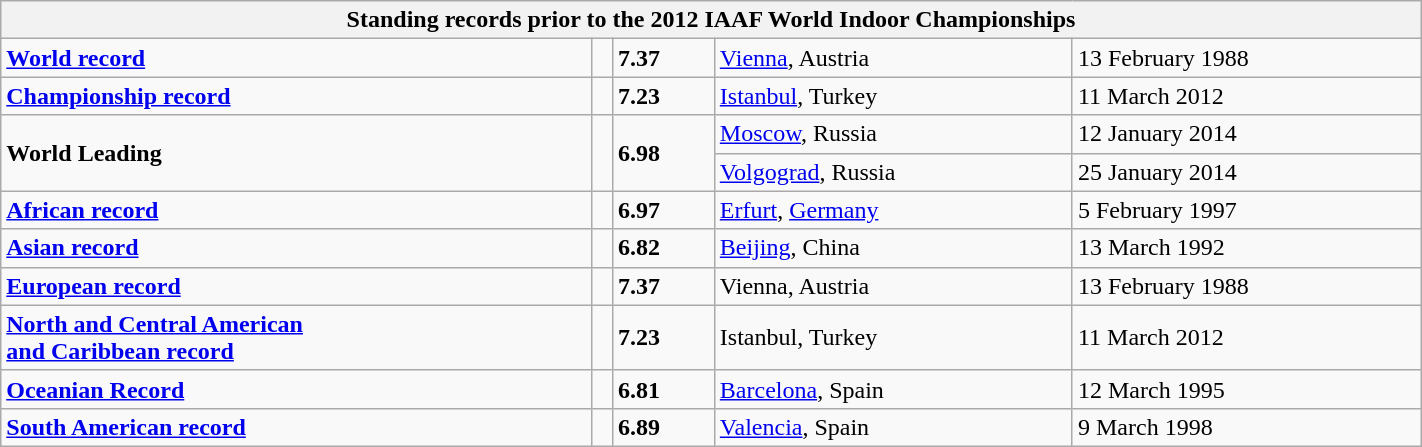<table class="wikitable" width=75%>
<tr>
<th colspan="5">Standing records prior to the 2012 IAAF World Indoor Championships</th>
</tr>
<tr>
<td><strong><a href='#'>World record</a></strong></td>
<td></td>
<td><strong>7.37</strong></td>
<td><a href='#'>Vienna</a>, Austria</td>
<td>13 February 1988</td>
</tr>
<tr>
<td><strong><a href='#'>Championship record</a></strong></td>
<td></td>
<td><strong>7.23</strong></td>
<td><a href='#'>Istanbul</a>, Turkey</td>
<td>11 March 2012</td>
</tr>
<tr>
<td rowspan="2"><strong>World Leading</strong></td>
<td rowspan="2"></td>
<td rowspan="2"><strong>6.98</strong></td>
<td><a href='#'>Moscow</a>, Russia</td>
<td>12 January 2014</td>
</tr>
<tr>
<td><a href='#'>Volgograd</a>, Russia</td>
<td>25 January 2014</td>
</tr>
<tr>
<td><strong><a href='#'>African record</a></strong></td>
<td></td>
<td><strong>6.97</strong></td>
<td><a href='#'>Erfurt</a>, <a href='#'>Germany</a></td>
<td>5 February 1997</td>
</tr>
<tr>
<td><strong><a href='#'>Asian record</a></strong></td>
<td></td>
<td><strong>6.82</strong></td>
<td><a href='#'>Beijing</a>, China</td>
<td>13 March 1992</td>
</tr>
<tr>
<td><strong><a href='#'>European record</a></strong></td>
<td></td>
<td><strong>7.37</strong></td>
<td>Vienna, Austria</td>
<td>13 February 1988</td>
</tr>
<tr>
<td><strong><a href='#'>North and Central American <br>and Caribbean record</a></strong></td>
<td></td>
<td><strong>7.23</strong></td>
<td>Istanbul, Turkey</td>
<td>11 March 2012</td>
</tr>
<tr>
<td><strong><a href='#'>Oceanian Record</a></strong></td>
<td></td>
<td><strong>6.81</strong></td>
<td><a href='#'>Barcelona</a>, Spain</td>
<td>12 March 1995</td>
</tr>
<tr>
<td><strong><a href='#'>South American record</a></strong></td>
<td></td>
<td><strong>6.89</strong></td>
<td><a href='#'>Valencia</a>, Spain</td>
<td>9 March 1998</td>
</tr>
</table>
